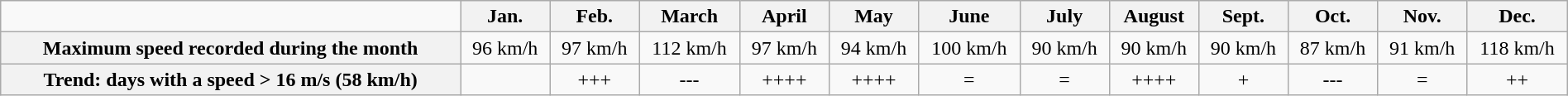<table class="wikitable" width="100%" style="text-align:center;">
<tr>
<td></td>
<th scope="col">Jan.</th>
<th scope="col">Feb.</th>
<th scope="col">March</th>
<th scope="col">April</th>
<th scope="col">May</th>
<th scope="col">June</th>
<th scope="col">July</th>
<th scope="col">August</th>
<th scope="col">Sept.</th>
<th scope="col">Oct.</th>
<th scope="col">Nov.</th>
<th scope="col">Dec.</th>
</tr>
<tr>
<th scope="col">Maximum speed recorded during the month</th>
<td>96 <abbr>km/h</abbr></td>
<td>97 <abbr>km/h</abbr></td>
<td>112 <abbr>km/h</abbr></td>
<td>97 <abbr>km/h</abbr></td>
<td>94 <abbr>km/h</abbr></td>
<td>100 <abbr>km/h</abbr></td>
<td>90 <abbr>km/h</abbr></td>
<td>90 <abbr>km/h</abbr></td>
<td>90 <abbr>km/h</abbr></td>
<td>87 <abbr>km/h</abbr></td>
<td>91 <abbr>km/h</abbr></td>
<td>118 km/h</td>
</tr>
<tr>
<th scope="col"><strong>Trend: days with a speed > 16</strong> m/s <strong>(58</strong> km/h<strong>)</strong></th>
<td></td>
<td>+++</td>
<td>---</td>
<td>++++</td>
<td>++++</td>
<td>=</td>
<td>=</td>
<td>++++</td>
<td>+</td>
<td>---</td>
<td>=</td>
<td>++</td>
</tr>
</table>
